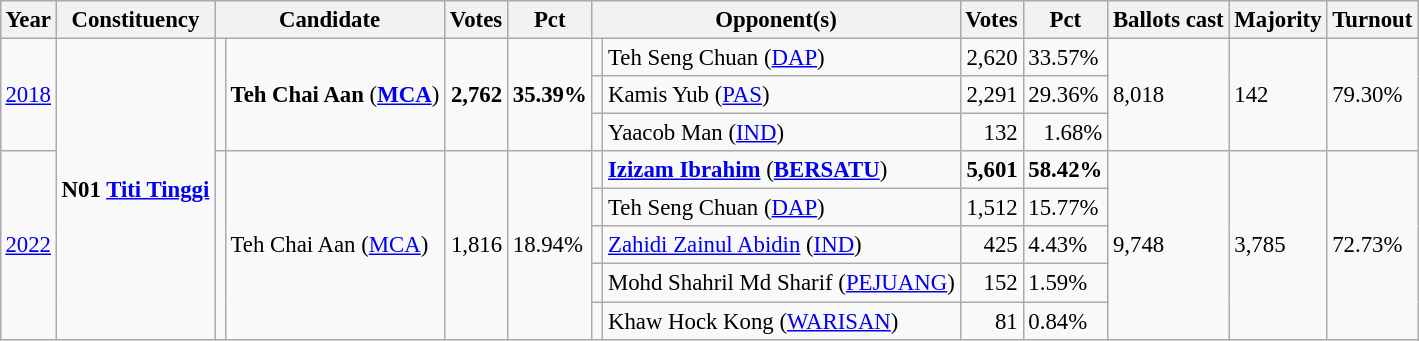<table class="wikitable" style="margin:0.5em ; font-size:95%">
<tr>
<th>Year</th>
<th>Constituency</th>
<th colspan=2>Candidate</th>
<th>Votes</th>
<th>Pct</th>
<th colspan=2>Opponent(s)</th>
<th>Votes</th>
<th>Pct</th>
<th>Ballots cast</th>
<th>Majority</th>
<th>Turnout</th>
</tr>
<tr>
<td rowspan=3><a href='#'>2018</a></td>
<td rowspan=8><strong>N01 <a href='#'>Titi Tinggi</a></strong></td>
<td rowspan=3 ></td>
<td rowspan=3><strong>Teh Chai Aan</strong> (<a href='#'><strong>MCA</strong></a>)</td>
<td rowspan=3 align="right"><strong>2,762</strong></td>
<td rowspan=3><strong>35.39%</strong></td>
<td></td>
<td>Teh Seng Chuan (<a href='#'>DAP</a>)</td>
<td align="right">2,620</td>
<td>33.57%</td>
<td rowspan=3>8,018</td>
<td rowspan=3>142</td>
<td rowspan=3>79.30%</td>
</tr>
<tr>
<td></td>
<td>Kamis Yub (<a href='#'>PAS</a>)</td>
<td align="right">2,291</td>
<td>29.36%</td>
</tr>
<tr>
<td></td>
<td>Yaacob Man (<a href='#'>IND</a>)</td>
<td align="right">132</td>
<td align=right>1.68%</td>
</tr>
<tr>
<td rowspan=5><a href='#'>2022</a></td>
<td rowspan=5 ></td>
<td rowspan=5>Teh Chai Aan (<a href='#'>MCA</a>)</td>
<td rowspan=5 align="right">1,816</td>
<td rowspan=5>18.94%</td>
<td bgcolor=></td>
<td><strong><a href='#'>Izizam Ibrahim</a></strong> (<a href='#'><strong>BERSATU</strong></a>)</td>
<td align="right"><strong>5,601</strong></td>
<td><strong>58.42%</strong></td>
<td rowspan=5>9,748</td>
<td rowspan=5>3,785</td>
<td rowspan=5>72.73%</td>
</tr>
<tr>
<td></td>
<td>Teh Seng Chuan (<a href='#'>DAP</a>)</td>
<td align="right">1,512</td>
<td>15.77%</td>
</tr>
<tr>
<td></td>
<td><a href='#'>Zahidi Zainul Abidin</a> (<a href='#'>IND</a>)</td>
<td align="right">425</td>
<td>4.43%</td>
</tr>
<tr>
<td bgcolor=></td>
<td>Mohd Shahril Md Sharif (<a href='#'>PEJUANG</a>)</td>
<td align="right">152</td>
<td>1.59%</td>
</tr>
<tr>
<td></td>
<td>Khaw Hock Kong (<a href='#'>WARISAN</a>)</td>
<td align="right">81</td>
<td>0.84%</td>
</tr>
</table>
